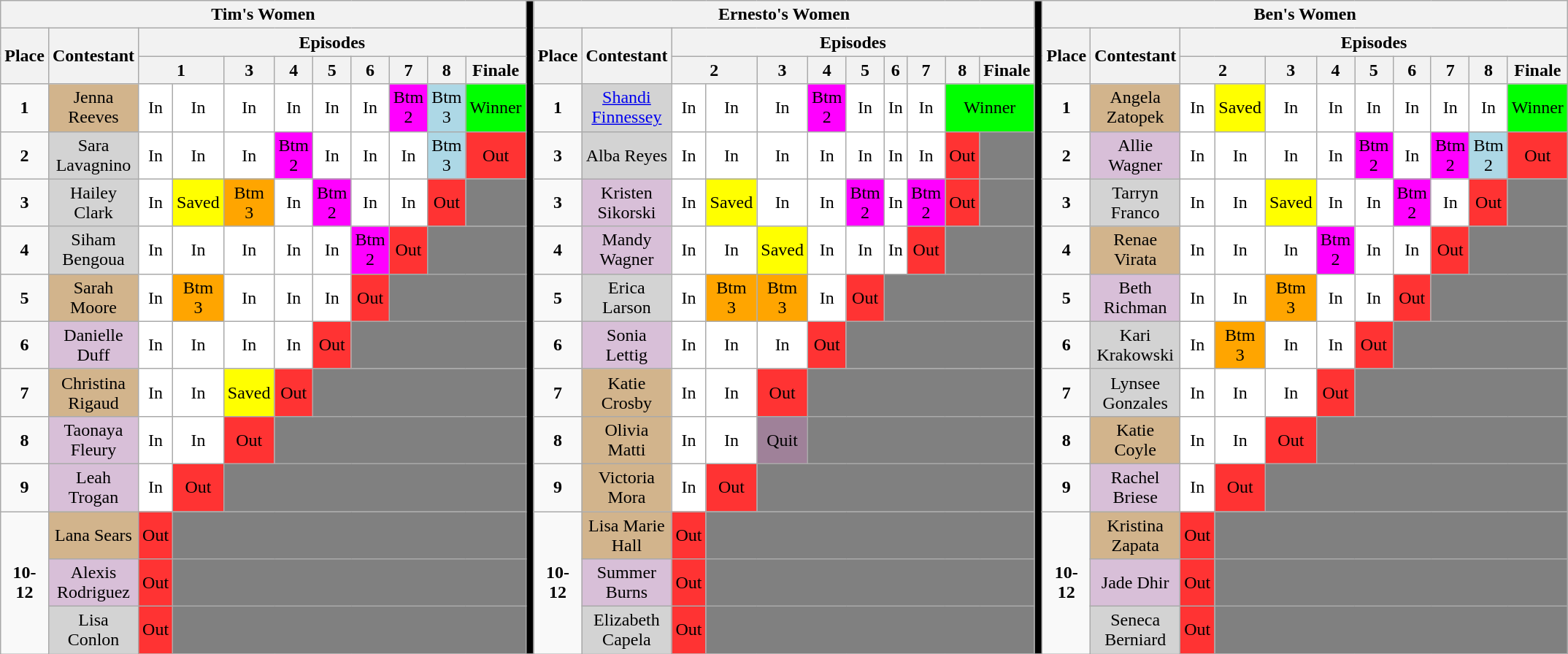<table class="wikitable" style="text-align:center" table align="center">
<tr>
<th colspan=11>Tim's Women</th>
<th style="background:#000;" rowspan="15"></th>
<th colspan=11>Ernesto's Women</th>
<th style="background:#000;" rowspan="15"></th>
<th colspan=11>Ben's Women</th>
</tr>
<tr>
<th rowspan=2>Place</th>
<th rowspan=2>Contestant</th>
<th colspan=9>Episodes</th>
<th rowspan=2>Place</th>
<th rowspan=2>Contestant</th>
<th colspan=9>Episodes</th>
<th rowspan=2>Place</th>
<th rowspan=2>Contestant</th>
<th colspan=9>Episodes</th>
</tr>
<tr>
<th colspan=2>1</th>
<th>3</th>
<th>4</th>
<th>5</th>
<th>6</th>
<th>7</th>
<th>8</th>
<th>Finale</th>
<th colspan=2>2</th>
<th>3</th>
<th>4</th>
<th>5</th>
<th>6</th>
<th>7</th>
<th>8</th>
<th>Finale</th>
<th colspan=2>2</th>
<th>3</th>
<th>4</th>
<th>5</th>
<th>6</th>
<th>7</th>
<th>8</th>
<th>Finale</th>
</tr>
<tr>
<td rowspan=1><strong>1</strong></td>
<td bgcolor="Tan">Jenna Reeves</td>
<td bgcolor="FFFFFF">In</td>
<td bgcolor="FFFFFF">In</td>
<td bgcolor="FFFFFF">In</td>
<td bgcolor="FFFFFF">In</td>
<td bgcolor="FFFFFF">In</td>
<td bgcolor="FFFFFF">In</td>
<td style="background:fuchsia;">Btm 2</td>
<td style="background:LightBlue;">Btm 3</td>
<td bgcolor="#00FF00" colspan=1; style="background:lime;">Winner</td>
<td rowspan=1><strong>1</strong></td>
<td bgcolor="LightGray"><a href='#'>Shandi Finnessey</a></td>
<td bgcolor="FFFFFF">In</td>
<td bgcolor="FFFFFF">In</td>
<td bgcolor="FFFFFF">In</td>
<td style="background:fuchsia;">Btm 2</td>
<td bgcolor="FFFFFF">In</td>
<td bgcolor="FFFFFF">In</td>
<td bgcolor="FFFFFF">In</td>
<td bgcolor="#00FF00" colspan=2; style="background:lime;">Winner</td>
<td rowspan=1><strong>1</strong></td>
<td bgcolor="Tan">Angela Zatopek</td>
<td bgcolor="FFFFFF">In</td>
<td bgcolor="FFFF00">Saved</td>
<td bgcolor="FFFFFF">In</td>
<td bgcolor="FFFFFF">In</td>
<td bgcolor="FFFFFF">In</td>
<td bgcolor="FFFFFF">In</td>
<td bgcolor="FFFFFF">In</td>
<td bgcolor="FFFFFF">In</td>
<td bgcolor="#00FF00" colspan=2; style="background:lime;">Winner</td>
</tr>
<tr>
<td rowspan=1><strong>2</strong></td>
<td bgcolor="LightGray">Sara Lavagnino</td>
<td bgcolor="FFFFFF">In</td>
<td bgcolor="FFFFFF">In</td>
<td bgcolor="FFFFFF">In</td>
<td style="background:fuchsia;">Btm 2</td>
<td bgcolor="FFFFFF">In</td>
<td bgcolor="FFFFFF">In</td>
<td bgcolor="FFFFFF">In</td>
<td style="background:LightBlue;">Btm 3</td>
<td bgcolor="FF3333">Out</td>
<td rowspan=1><strong>3</strong></td>
<td bgcolor="LightGray">Alba Reyes</td>
<td bgcolor="FFFFFF">In</td>
<td bgcolor="FFFFFF">In</td>
<td bgcolor="FFFFFF">In</td>
<td bgcolor="FFFFFF">In</td>
<td bgcolor="FFFFFF">In</td>
<td bgcolor="FFFFFF">In</td>
<td bgcolor="FFFFFF">In</td>
<td bgcolor="FF3333">Out</td>
<td bgcolor="808080" colspan=1></td>
<td rowspan=1><strong>2</strong></td>
<td bgcolor="Thistle">Allie Wagner</td>
<td bgcolor="FFFFFF">In</td>
<td bgcolor="FFFFFF">In</td>
<td bgcolor="FFFFFF">In</td>
<td bgcolor="FFFFFF">In</td>
<td style="background:fuchsia;">Btm 2</td>
<td bgcolor="FFFFFF">In</td>
<td style="background:fuchsia;">Btm 2</td>
<td style="background:LightBlue;">Btm 2</td>
<td bgcolor="FF3333">Out</td>
</tr>
<tr>
<td rowspan=1><strong>3</strong></td>
<td bgcolor="LightGray">Hailey Clark</td>
<td bgcolor="FFFFFF">In</td>
<td bgcolor="FFFF00">Saved</td>
<td style="background:orange;">Btm 3</td>
<td bgcolor="FFFFFF">In</td>
<td style="background:fuchsia;">Btm 2</td>
<td bgcolor="FFFFFF">In</td>
<td bgcolor="FFFFFF">In</td>
<td bgcolor="FF3333">Out</td>
<td bgcolor="808080" colspan=1></td>
<td rowspan=1><strong>3</strong></td>
<td bgcolor="Thistle">Kristen Sikorski</td>
<td bgcolor="FFFFFF">In</td>
<td bgcolor="FFFF00">Saved</td>
<td bgcolor="FFFFFF">In</td>
<td bgcolor="FFFFFF">In</td>
<td style="background:fuchsia;">Btm 2</td>
<td bgcolor="FFFFFF">In</td>
<td style="background:fuchsia;">Btm 2</td>
<td bgcolor="FF3333">Out</td>
<td bgcolor="808080" colspan=1></td>
<td rowspan=1><strong>3</strong></td>
<td bgcolor="LightGray">Tarryn Franco</td>
<td bgcolor="FFFFFF">In</td>
<td bgcolor="FFFFFF">In</td>
<td bgcolor="FFFF00">Saved</td>
<td bgcolor="FFFFFF">In</td>
<td bgcolor="FFFFFF">In</td>
<td style="background:fuchsia;">Btm 2</td>
<td bgcolor="FFFFFF">In</td>
<td bgcolor="FF3333">Out</td>
<td bgcolor="808080" colspan=1></td>
</tr>
<tr>
<td rowspan=1><strong>4</strong></td>
<td bgcolor="LightGray">Siham Bengoua</td>
<td bgcolor="FFFFFF">In</td>
<td bgcolor="FFFFFF">In</td>
<td bgcolor="FFFFFF">In</td>
<td bgcolor="FFFFFF">In</td>
<td bgcolor="FFFFFF">In</td>
<td style="background:fuchsia;">Btm 2</td>
<td bgcolor="FF3333">Out</td>
<td bgcolor="808080" colspan=2></td>
<td rowspan=1><strong>4</strong></td>
<td bgcolor="Thistle">Mandy Wagner</td>
<td bgcolor="FFFFFF">In</td>
<td bgcolor="FFFFFF">In</td>
<td bgcolor="FFFF00">Saved</td>
<td bgcolor="FFFFFF">In</td>
<td bgcolor="FFFFFF">In</td>
<td bgcolor="FFFFFF">In</td>
<td bgcolor="FF3333">Out</td>
<td bgcolor="808080" colspan=2></td>
<td rowspan=1><strong>4</strong></td>
<td bgcolor="Tan">Renae Virata</td>
<td bgcolor="FFFFFF">In</td>
<td bgcolor="FFFFFF">In</td>
<td bgcolor="FFFFFF">In</td>
<td style="background:fuchsia;">Btm 2</td>
<td bgcolor="FFFFFF">In</td>
<td bgcolor="FFFFFF">In</td>
<td bgcolor="FF3333">Out</td>
<td bgcolor="808080" colspan=2></td>
</tr>
<tr>
<td rowspan=1><strong>5</strong></td>
<td bgcolor="Tan">Sarah Moore</td>
<td bgcolor="FFFFFF">In</td>
<td style="background:orange;">Btm 3</td>
<td bgcolor="FFFFFF">In</td>
<td bgcolor="FFFFFF">In</td>
<td bgcolor="FFFFFF">In</td>
<td bgcolor="FF3333">Out</td>
<td bgcolor="808080" colspan=3></td>
<td rowspan=1><strong>5</strong></td>
<td bgcolor="LightGray">Erica Larson</td>
<td bgcolor="FFFFFF">In</td>
<td style="background:orange;">Btm 3</td>
<td style="background:orange;">Btm 3</td>
<td bgcolor="FFFFFF">In</td>
<td bgcolor="FF3333">Out</td>
<td bgcolor="808080" colspan=4></td>
<td rowspan=1><strong>5</strong></td>
<td bgcolor="Thistle">Beth Richman</td>
<td bgcolor="FFFFFF">In</td>
<td bgcolor="FFFFFF">In</td>
<td style="background:orange;">Btm 3</td>
<td bgcolor="FFFFFF">In</td>
<td bgcolor="FFFFFF">In</td>
<td bgcolor="FF3333">Out</td>
<td bgcolor="808080" colspan=3></td>
</tr>
<tr>
<td rowspan=1><strong>6</strong></td>
<td bgcolor="Thistle">Danielle Duff</td>
<td bgcolor="FFFFFF">In</td>
<td bgcolor="FFFFFF">In</td>
<td bgcolor="FFFFFF">In</td>
<td bgcolor="FFFFFF">In</td>
<td bgcolor="FF3333">Out</td>
<td bgcolor="808080" colspan=4></td>
<td rowspan=1><strong>6</strong></td>
<td bgcolor="Thistle">Sonia Lettig</td>
<td bgcolor="FFFFFF">In</td>
<td bgcolor="FFFFFF">In</td>
<td bgcolor="FFFFFF">In</td>
<td bgcolor="FF3333">Out</td>
<td bgcolor="808080" colspan=5></td>
<td rowspan=1><strong>6</strong></td>
<td bgcolor="LightGray">Kari Krakowski</td>
<td bgcolor="FFFFFF">In</td>
<td style="background:orange;">Btm 3</td>
<td bgcolor="FFFFFF">In</td>
<td bgcolor="FFFFFF">In</td>
<td bgcolor="FF3333">Out</td>
<td bgcolor="808080" colspan=4></td>
</tr>
<tr>
<td rowspan=1><strong>7</strong></td>
<td bgcolor="Tan">Christina Rigaud</td>
<td bgcolor="FFFFFF">In</td>
<td bgcolor="FFFFFF">In</td>
<td bgcolor="FFFF00">Saved</td>
<td bgcolor="FF3333">Out</td>
<td bgcolor="808080" colspan=5></td>
<td rowspan=1><strong>7</strong></td>
<td bgcolor="Tan">Katie Crosby</td>
<td bgcolor="FFFFFF">In</td>
<td bgcolor="FFFFFF">In</td>
<td bgcolor="FF3333">Out</td>
<td bgcolor="808080" colspan=6></td>
<td rowspan=1><strong>7</strong></td>
<td bgcolor="LightGray">Lynsee Gonzales</td>
<td bgcolor="FFFFFF">In</td>
<td bgcolor="FFFFFF">In</td>
<td bgcolor="FFFFFF">In</td>
<td bgcolor="FF3333">Out</td>
<td bgcolor="808080" colspan=5></td>
</tr>
<tr>
<td rowspan=1><strong>8</strong></td>
<td bgcolor="Thistle">Taonaya Fleury</td>
<td bgcolor="FFFFFF">In</td>
<td bgcolor="FFFFFF">In</td>
<td bgcolor="FF3333">Out</td>
<td bgcolor="808080" colspan=6></td>
<td rowspan=1><strong>8</strong></td>
<td bgcolor="Tan">Olivia Matti</td>
<td bgcolor="FFFFFF">In</td>
<td bgcolor="FFFFFF">In</td>
<td bgcolor="#9F8199">Quit</td>
<td bgcolor="808080" colspan=6></td>
<td rowspan=1><strong>8</strong></td>
<td bgcolor="Tan">Katie Coyle</td>
<td bgcolor="FFFFFF">In</td>
<td bgcolor="FFFFFF">In</td>
<td bgcolor="FF3333">Out</td>
<td bgcolor="808080" colspan=6></td>
</tr>
<tr>
<td rowspan=1><strong>9</strong></td>
<td bgcolor="Thistle">Leah Trogan</td>
<td bgcolor="FFFFFF">In</td>
<td bgcolor="FF3333">Out</td>
<td bgcolor="808080" colspan=7></td>
<td rowspan=1><strong>9</strong></td>
<td bgcolor="Tan">Victoria Mora</td>
<td bgcolor="FFFFFF">In</td>
<td bgcolor="FF3333">Out</td>
<td bgcolor="808080" colspan=7></td>
<td rowspan=1><strong>9</strong></td>
<td bgcolor="Thistle">Rachel Briese</td>
<td bgcolor="FFFFFF">In</td>
<td bgcolor="FF3333">Out</td>
<td bgcolor="808080" colspan=7></td>
</tr>
<tr>
<td rowspan=3><strong>10-12</strong></td>
<td bgcolor="Tan">Lana Sears</td>
<td bgcolor="FF3333">Out</td>
<td bgcolor="808080" colspan=8></td>
<td rowspan=3><strong>10-12</strong></td>
<td bgcolor="Tan">Lisa Marie Hall</td>
<td bgcolor="FF3333">Out</td>
<td bgcolor="808080" colspan=8></td>
<td rowspan=3><strong>10-12</strong></td>
<td bgcolor="Tan">Kristina Zapata</td>
<td bgcolor="FF3333">Out</td>
<td bgcolor="808080" colspan=8></td>
</tr>
<tr>
<td bgcolor="Thistle">Alexis Rodriguez</td>
<td bgcolor="FF3333">Out</td>
<td bgcolor="808080" colspan=8></td>
<td bgcolor="Thistle">Summer Burns</td>
<td bgcolor="FF3333">Out</td>
<td bgcolor="808080" colspan=8></td>
<td bgcolor="Thistle">Jade Dhir</td>
<td bgcolor="FF3333">Out</td>
<td bgcolor="808080" colspan=8></td>
</tr>
<tr>
<td bgcolor="LightGray">Lisa Conlon</td>
<td bgcolor="FF3333">Out</td>
<td bgcolor="808080" colspan=8></td>
<td bgcolor="LightGray">Elizabeth Capela</td>
<td bgcolor="FF3333">Out</td>
<td bgcolor="808080" colspan=8></td>
<td bgcolor="LightGray">Seneca Berniard</td>
<td bgcolor="FF3333">Out</td>
<td bgcolor="808080" colspan=8></td>
</tr>
</table>
